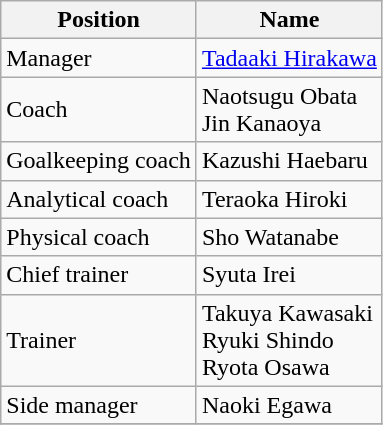<table class= "wikitable">
<tr>
<th>Position</th>
<th>Name</th>
</tr>
<tr>
<td>Manager</td>
<td> <a href='#'>Tadaaki Hirakawa</a></td>
</tr>
<tr>
<td>Coach</td>
<td> Naotsugu Obata <br>  Jin Kanaoya</td>
</tr>
<tr>
<td>Goalkeeping coach</td>
<td> Kazushi Haebaru</td>
</tr>
<tr>
<td>Analytical coach</td>
<td> Teraoka Hiroki</td>
</tr>
<tr>
<td>Physical coach</td>
<td> Sho Watanabe</td>
</tr>
<tr>
<td>Chief trainer</td>
<td> Syuta Irei</td>
</tr>
<tr>
<td>Trainer</td>
<td> Takuya Kawasaki <br>  Ryuki Shindo <br>  Ryota Osawa</td>
</tr>
<tr>
<td>Side manager</td>
<td> Naoki Egawa</td>
</tr>
<tr>
</tr>
</table>
